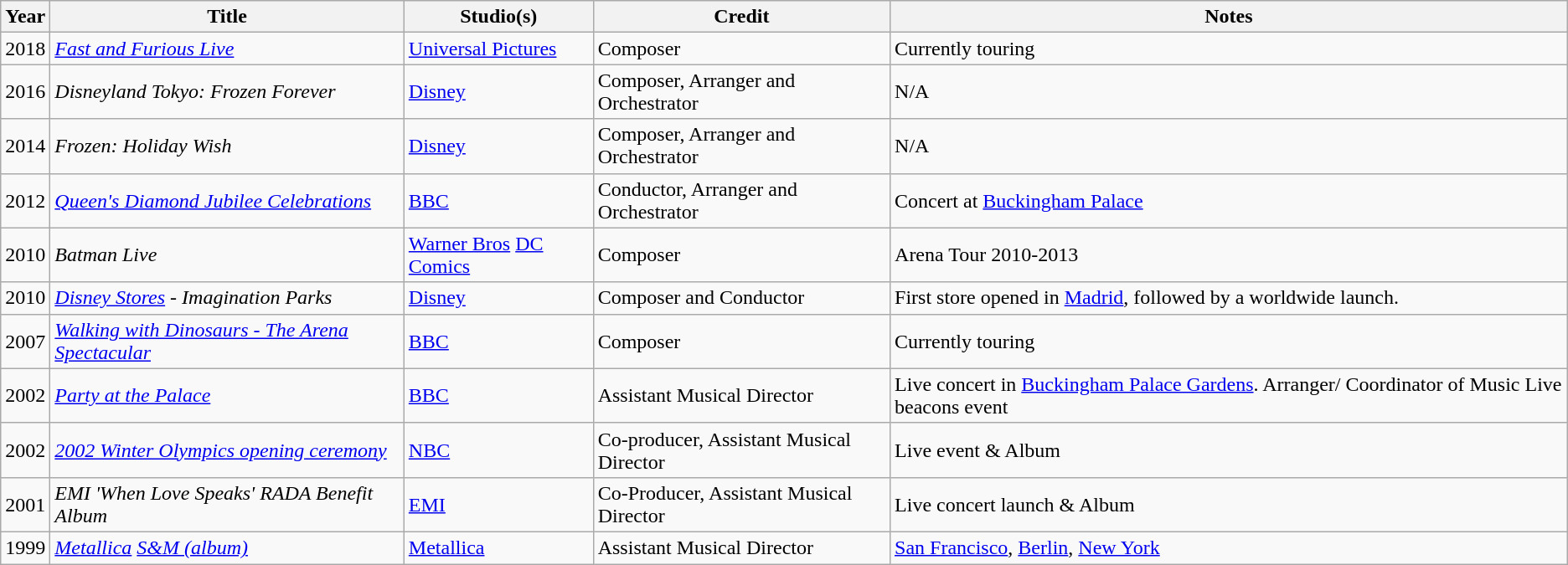<table class="wikitable">
<tr>
<th>Year</th>
<th>Title</th>
<th>Studio(s)</th>
<th>Credit</th>
<th>Notes</th>
</tr>
<tr>
<td>2018</td>
<td><em><a href='#'>Fast and Furious Live</a></em></td>
<td><a href='#'>Universal Pictures</a></td>
<td>Composer</td>
<td>Currently touring</td>
</tr>
<tr>
<td>2016</td>
<td><em>Disneyland Tokyo: Frozen Forever</em></td>
<td><a href='#'>Disney</a></td>
<td>Composer, Arranger and Orchestrator</td>
<td>N/A</td>
</tr>
<tr>
<td>2014</td>
<td><em>Frozen: Holiday Wish</em></td>
<td><a href='#'>Disney</a></td>
<td>Composer, Arranger and Orchestrator</td>
<td>N/A</td>
</tr>
<tr>
<td>2012</td>
<td><em><a href='#'>Queen's Diamond Jubilee Celebrations</a></em></td>
<td><a href='#'>BBC</a></td>
<td>Conductor, Arranger and Orchestrator</td>
<td>Concert at <a href='#'>Buckingham Palace</a></td>
</tr>
<tr>
<td>2010</td>
<td><em>Batman Live</em></td>
<td><a href='#'>Warner Bros</a> <a href='#'>DC Comics</a></td>
<td>Composer</td>
<td>Arena Tour 2010-2013</td>
</tr>
<tr>
<td>2010</td>
<td><em><a href='#'>Disney Stores</a> - Imagination Parks</em></td>
<td><a href='#'>Disney</a></td>
<td>Composer and Conductor</td>
<td>First store opened in <a href='#'>Madrid</a>, followed by a worldwide launch.</td>
</tr>
<tr>
<td>2007</td>
<td><em><a href='#'>Walking with Dinosaurs - The Arena Spectacular</a></em></td>
<td><a href='#'>BBC</a></td>
<td>Composer</td>
<td>Currently touring</td>
</tr>
<tr>
<td>2002</td>
<td><em><a href='#'>Party at the Palace</a></em></td>
<td><a href='#'>BBC</a></td>
<td>Assistant Musical Director</td>
<td>Live concert in <a href='#'>Buckingham Palace Gardens</a>. Arranger/ Coordinator of Music Live beacons event</td>
</tr>
<tr>
<td>2002</td>
<td><em><a href='#'>2002 Winter Olympics opening ceremony</a> </em></td>
<td><a href='#'>NBC</a></td>
<td>Co-producer, Assistant Musical Director</td>
<td>Live event & Album</td>
</tr>
<tr>
<td>2001</td>
<td><em>EMI 'When Love Speaks' RADA Benefit Album</em></td>
<td><a href='#'>EMI</a></td>
<td>Co-Producer, Assistant Musical Director</td>
<td>Live concert launch & Album</td>
</tr>
<tr>
<td>1999</td>
<td><em><a href='#'>Metallica</a> <a href='#'>S&M (album)</a></em></td>
<td><a href='#'>Metallica</a></td>
<td>Assistant Musical Director</td>
<td><a href='#'>San Francisco</a>, <a href='#'>Berlin</a>, <a href='#'>New York</a></td>
</tr>
</table>
